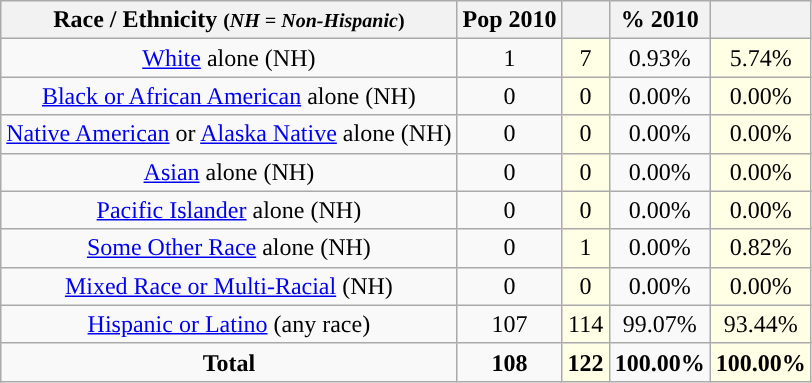<table class="wikitable" style="text-align:center;">
<tr>
<th>Race / Ethnicity <small>(<em>NH = Non-Hispanic</em>)</small></th>
<th>Pop 2010</th>
<th></th>
<th>% 2010</th>
<th></th>
</tr>
<tr>
<td><a href='#'>White</a> alone (NH)</td>
<td>1</td>
<td style='background: #ffffe6;'>7</td>
<td>0.93%</td>
<td style='background: #ffffe6;'>5.74%</td>
</tr>
<tr>
<td><a href='#'>Black or African American</a> alone (NH)</td>
<td>0</td>
<td style='background: #ffffe6;'>0</td>
<td>0.00%</td>
<td style='background: #ffffe6;'>0.00%</td>
</tr>
<tr>
<td><a href='#'>Native American</a> or <a href='#'>Alaska Native</a> alone (NH)</td>
<td>0</td>
<td style='background: #ffffe6;'>0</td>
<td>0.00%</td>
<td style='background: #ffffe6;'>0.00%</td>
</tr>
<tr>
<td><a href='#'>Asian</a> alone (NH)</td>
<td>0</td>
<td style='background: #ffffe6;'>0</td>
<td>0.00%</td>
<td style='background: #ffffe6;'>0.00%</td>
</tr>
<tr>
<td><a href='#'>Pacific Islander</a> alone (NH)</td>
<td>0</td>
<td style='background: #ffffe6;'>0</td>
<td>0.00%</td>
<td style='background: #ffffe6;'>0.00%</td>
</tr>
<tr>
<td><a href='#'>Some Other Race</a> alone (NH)</td>
<td>0</td>
<td style='background: #ffffe6;'>1</td>
<td>0.00%</td>
<td style='background: #ffffe6;'>0.82%</td>
</tr>
<tr>
<td><a href='#'>Mixed Race or Multi-Racial</a> (NH)</td>
<td>0</td>
<td style='background: #ffffe6;'>0</td>
<td>0.00%</td>
<td style='background: #ffffe6;'>0.00%</td>
</tr>
<tr>
<td><a href='#'>Hispanic or Latino</a> (any race)</td>
<td>107</td>
<td style='background: #ffffe6;'>114</td>
<td>99.07%</td>
<td style='background: #ffffe6;'>93.44%</td>
</tr>
<tr>
<td><strong>Total</strong></td>
<td><strong>108</strong></td>
<td style='background: #ffffe6;'><strong>122</strong></td>
<td><strong>100.00%</strong></td>
<td style='background: #ffffe6;'><strong>100.00%</strong></td>
</tr>
</table>
